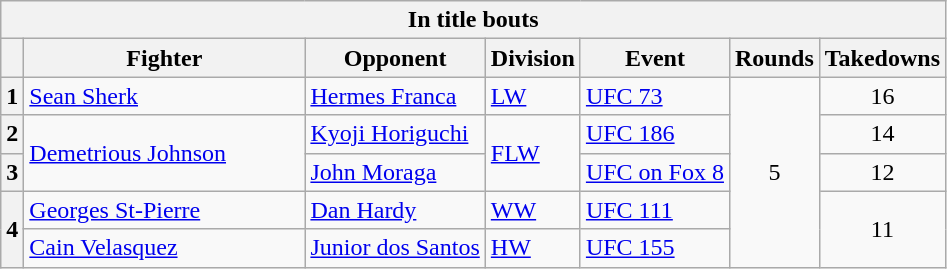<table class=wikitable>
<tr>
<th colspan=7>In title bouts</th>
</tr>
<tr>
<th></th>
<th width=180>Fighter</th>
<th>Opponent</th>
<th>Division</th>
<th>Event</th>
<th>Rounds</th>
<th>Takedowns</th>
</tr>
<tr>
<th>1</th>
<td> <a href='#'>Sean Sherk</a></td>
<td><a href='#'>Hermes Franca</a></td>
<td><a href='#'>LW</a></td>
<td><a href='#'>UFC 73</a></td>
<td rowspan=5 align=center>5</td>
<td align=center>16</td>
</tr>
<tr>
<th>2</th>
<td rowspan=2> <a href='#'>Demetrious Johnson</a></td>
<td><a href='#'>Kyoji Horiguchi</a></td>
<td rowspan=2><a href='#'>FLW</a></td>
<td><a href='#'>UFC 186</a></td>
<td align=center>14</td>
</tr>
<tr>
<th>3</th>
<td><a href='#'>John Moraga</a></td>
<td><a href='#'>UFC on Fox 8</a></td>
<td align=center>12</td>
</tr>
<tr>
<th rowspan=2>4</th>
<td> <a href='#'>Georges St-Pierre</a></td>
<td><a href='#'>Dan Hardy</a></td>
<td><a href='#'>WW</a></td>
<td><a href='#'>UFC 111</a></td>
<td rowspan=2 align=center>11</td>
</tr>
<tr>
<td> <a href='#'>Cain Velasquez</a></td>
<td><a href='#'>Junior dos Santos</a></td>
<td><a href='#'>HW</a></td>
<td><a href='#'>UFC 155</a></td>
</tr>
</table>
